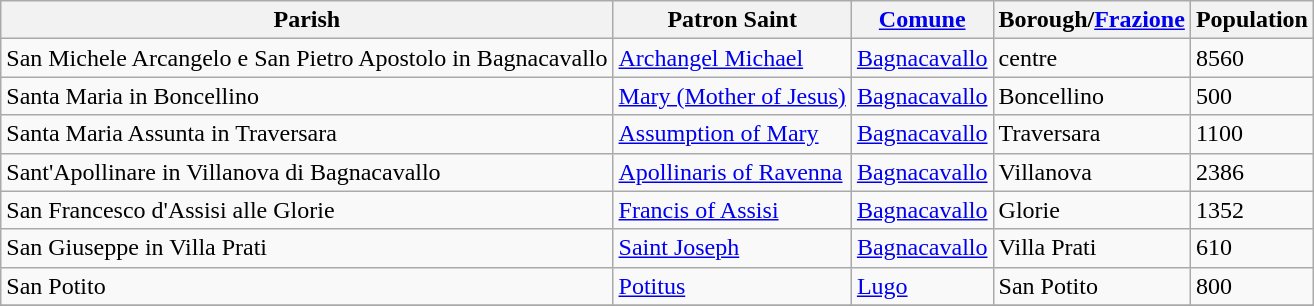<table class="wikitable">
<tr>
<th>Parish</th>
<th>Patron Saint</th>
<th><a href='#'>Comune</a></th>
<th>Borough/<a href='#'>Frazione</a></th>
<th>Population</th>
</tr>
<tr>
<td>San Michele Arcangelo e San Pietro Apostolo in Bagnacavallo</td>
<td><a href='#'>Archangel Michael</a></td>
<td><a href='#'>Bagnacavallo</a></td>
<td>centre</td>
<td>8560</td>
</tr>
<tr>
<td>Santa Maria in Boncellino</td>
<td><a href='#'>Mary (Mother of Jesus)</a></td>
<td><a href='#'>Bagnacavallo</a></td>
<td>Boncellino</td>
<td>500</td>
</tr>
<tr>
<td>Santa Maria Assunta in Traversara</td>
<td><a href='#'>Assumption of Mary</a></td>
<td><a href='#'>Bagnacavallo</a></td>
<td>Traversara</td>
<td>1100</td>
</tr>
<tr>
<td>Sant'Apollinare in Villanova di Bagnacavallo</td>
<td><a href='#'>Apollinaris of Ravenna</a></td>
<td><a href='#'>Bagnacavallo</a></td>
<td>Villanova</td>
<td>2386</td>
</tr>
<tr>
<td>San Francesco d'Assisi alle Glorie</td>
<td><a href='#'>Francis of Assisi</a></td>
<td><a href='#'>Bagnacavallo</a></td>
<td>Glorie</td>
<td>1352</td>
</tr>
<tr>
<td>San Giuseppe in Villa Prati</td>
<td><a href='#'>Saint Joseph</a></td>
<td><a href='#'>Bagnacavallo</a></td>
<td>Villa Prati</td>
<td>610</td>
</tr>
<tr>
<td>San Potito</td>
<td><a href='#'>Potitus</a></td>
<td><a href='#'>Lugo</a></td>
<td>San Potito</td>
<td>800</td>
</tr>
<tr>
</tr>
</table>
